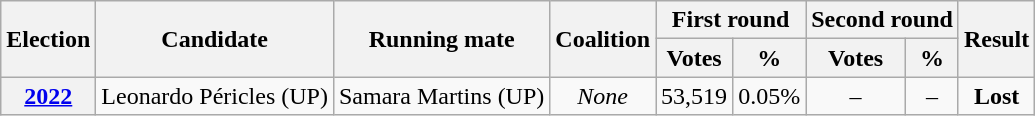<table class=wikitable style=text-align:center>
<tr>
<th rowspan="2">Election</th>
<th rowspan="2">Candidate</th>
<th rowspan="2">Running mate</th>
<th rowspan="2">Coalition</th>
<th colspan="2">First round</th>
<th colspan="2">Second round</th>
<th rowspan="2">Result</th>
</tr>
<tr>
<th><strong>Votes</strong></th>
<th><strong>%</strong></th>
<th><strong>Votes</strong></th>
<th><strong>%</strong></th>
</tr>
<tr>
<th><a href='#'>2022</a></th>
<td>Leonardo Péricles (UP)</td>
<td>Samara Martins (UP)</td>
<td><em>None</em></td>
<td>53,519</td>
<td>0.05%</td>
<td>–</td>
<td>–</td>
<td><strong>Lost</strong> </td>
</tr>
</table>
